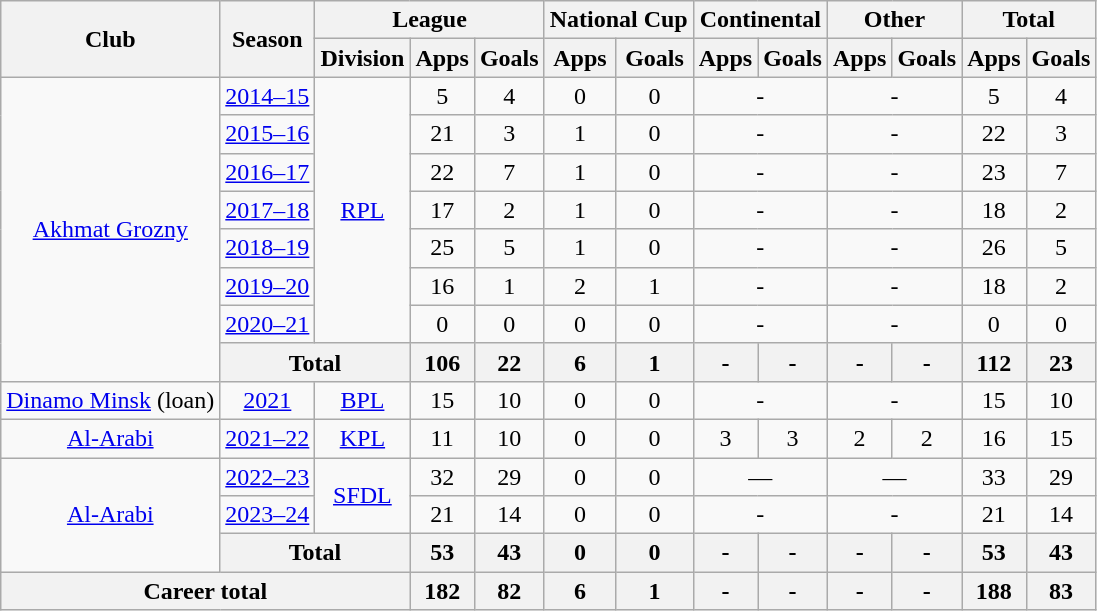<table class="wikitable" style="text-align: center;">
<tr>
<th rowspan="2">Club</th>
<th rowspan="2">Season</th>
<th colspan="3">League</th>
<th colspan="2">National Cup</th>
<th colspan="2">Continental</th>
<th colspan="2">Other</th>
<th colspan="2">Total</th>
</tr>
<tr>
<th>Division</th>
<th>Apps</th>
<th>Goals</th>
<th>Apps</th>
<th>Goals</th>
<th>Apps</th>
<th>Goals</th>
<th>Apps</th>
<th>Goals</th>
<th>Apps</th>
<th>Goals</th>
</tr>
<tr>
<td rowspan="8" valign="center"><a href='#'>Akhmat Grozny</a></td>
<td><a href='#'>2014–15</a></td>
<td rowspan="7" valign="center"><a href='#'>RPL</a></td>
<td>5</td>
<td>4</td>
<td>0</td>
<td>0</td>
<td colspan="2">-</td>
<td colspan="2">-</td>
<td>5</td>
<td>4</td>
</tr>
<tr>
<td><a href='#'>2015–16</a></td>
<td>21</td>
<td>3</td>
<td>1</td>
<td>0</td>
<td colspan="2">-</td>
<td colspan="2">-</td>
<td>22</td>
<td>3</td>
</tr>
<tr>
<td><a href='#'>2016–17</a></td>
<td>22</td>
<td>7</td>
<td>1</td>
<td>0</td>
<td colspan="2">-</td>
<td colspan="2">-</td>
<td>23</td>
<td>7</td>
</tr>
<tr>
<td><a href='#'>2017–18</a></td>
<td>17</td>
<td>2</td>
<td>1</td>
<td>0</td>
<td colspan="2">-</td>
<td colspan="2">-</td>
<td>18</td>
<td>2</td>
</tr>
<tr>
<td><a href='#'>2018–19</a></td>
<td>25</td>
<td>5</td>
<td>1</td>
<td>0</td>
<td colspan="2">-</td>
<td colspan="2">-</td>
<td>26</td>
<td>5</td>
</tr>
<tr>
<td><a href='#'>2019–20</a></td>
<td>16</td>
<td>1</td>
<td>2</td>
<td>1</td>
<td colspan="2">-</td>
<td colspan="2">-</td>
<td>18</td>
<td>2</td>
</tr>
<tr>
<td><a href='#'>2020–21</a></td>
<td>0</td>
<td>0</td>
<td>0</td>
<td>0</td>
<td colspan="2">-</td>
<td colspan="2">-</td>
<td>0</td>
<td>0</td>
</tr>
<tr>
<th colspan="2">Total</th>
<th>106</th>
<th>22</th>
<th>6</th>
<th>1</th>
<th>-</th>
<th>-</th>
<th>-</th>
<th>-</th>
<th>112</th>
<th>23</th>
</tr>
<tr>
<td><a href='#'>Dinamo Minsk</a> (loan)</td>
<td><a href='#'>2021</a></td>
<td><a href='#'>BPL</a></td>
<td>15</td>
<td>10</td>
<td>0</td>
<td>0</td>
<td colspan="2">-</td>
<td colspan="2">-</td>
<td>15</td>
<td>10</td>
</tr>
<tr>
<td><a href='#'>Al-Arabi</a></td>
<td><a href='#'>2021–22</a></td>
<td><a href='#'>KPL</a></td>
<td>11</td>
<td>10</td>
<td>0</td>
<td>0</td>
<td>3</td>
<td>3</td>
<td>2</td>
<td>2</td>
<td>16</td>
<td>15</td>
</tr>
<tr>
<td rowspan="3" valign="center"><a href='#'>Al-Arabi</a></td>
<td><a href='#'>2022–23</a></td>
<td rowspan="2" valign="center"><a href='#'>SFDL</a></td>
<td>32</td>
<td>29</td>
<td>0</td>
<td>0</td>
<td colspan="2">—</td>
<td colspan="2">—</td>
<td>33</td>
<td>29</td>
</tr>
<tr>
<td><a href='#'>2023–24</a></td>
<td>21</td>
<td>14</td>
<td>0</td>
<td>0</td>
<td colspan="2">-</td>
<td colspan="2">-</td>
<td>21</td>
<td>14</td>
</tr>
<tr>
<th colspan="2">Total</th>
<th>53</th>
<th>43</th>
<th>0</th>
<th>0</th>
<th>-</th>
<th>-</th>
<th>-</th>
<th>-</th>
<th>53</th>
<th>43</th>
</tr>
<tr>
<th colspan="3">Career total</th>
<th>182</th>
<th>82</th>
<th>6</th>
<th>1</th>
<th>-</th>
<th>-</th>
<th>-</th>
<th>-</th>
<th>188</th>
<th>83</th>
</tr>
</table>
